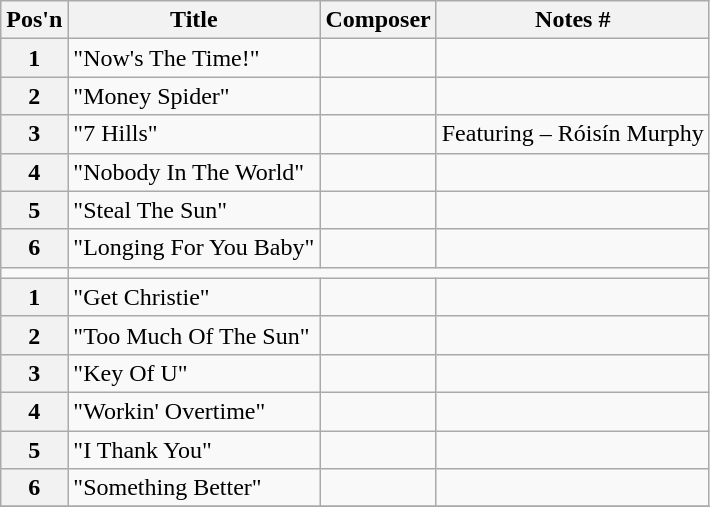<table class="wikitable plainrowheaders sortable">
<tr>
<th scope="col">Pos'n</th>
<th scope="col">Title</th>
<th scope="col">Composer</th>
<th scope="col" class="unsortable">Notes #</th>
</tr>
<tr>
<th scope="row">1</th>
<td>"Now's The Time!"</td>
<td></td>
<td></td>
</tr>
<tr>
<th scope="row">2</th>
<td>"Money Spider"</td>
<td></td>
<td></td>
</tr>
<tr>
<th scope="row">3</th>
<td>"7 Hills"</td>
<td></td>
<td>Featuring – Róisín Murphy</td>
</tr>
<tr>
<th scope="row">4</th>
<td>"Nobody In The World"</td>
<td></td>
<td></td>
</tr>
<tr>
<th scope="row">5</th>
<td>"Steal The Sun"</td>
<td></td>
<td></td>
</tr>
<tr>
<th scope="row">6</th>
<td>"Longing For You Baby"</td>
<td></td>
<td></td>
</tr>
<tr>
<td></td>
</tr>
<tr>
<th scope="row">1</th>
<td>"Get Christie"</td>
<td></td>
<td></td>
</tr>
<tr>
<th scope="row">2</th>
<td>"Too Much Of The Sun"</td>
<td></td>
<td></td>
</tr>
<tr>
<th scope="row">3</th>
<td>"Key Of U"</td>
<td></td>
<td></td>
</tr>
<tr>
<th scope="row">4</th>
<td>"Workin' Overtime"</td>
<td></td>
<td></td>
</tr>
<tr>
<th scope="row">5</th>
<td>"I Thank You"</td>
<td></td>
<td></td>
</tr>
<tr>
<th scope="row">6</th>
<td>"Something Better"</td>
<td></td>
<td></td>
</tr>
<tr>
</tr>
</table>
